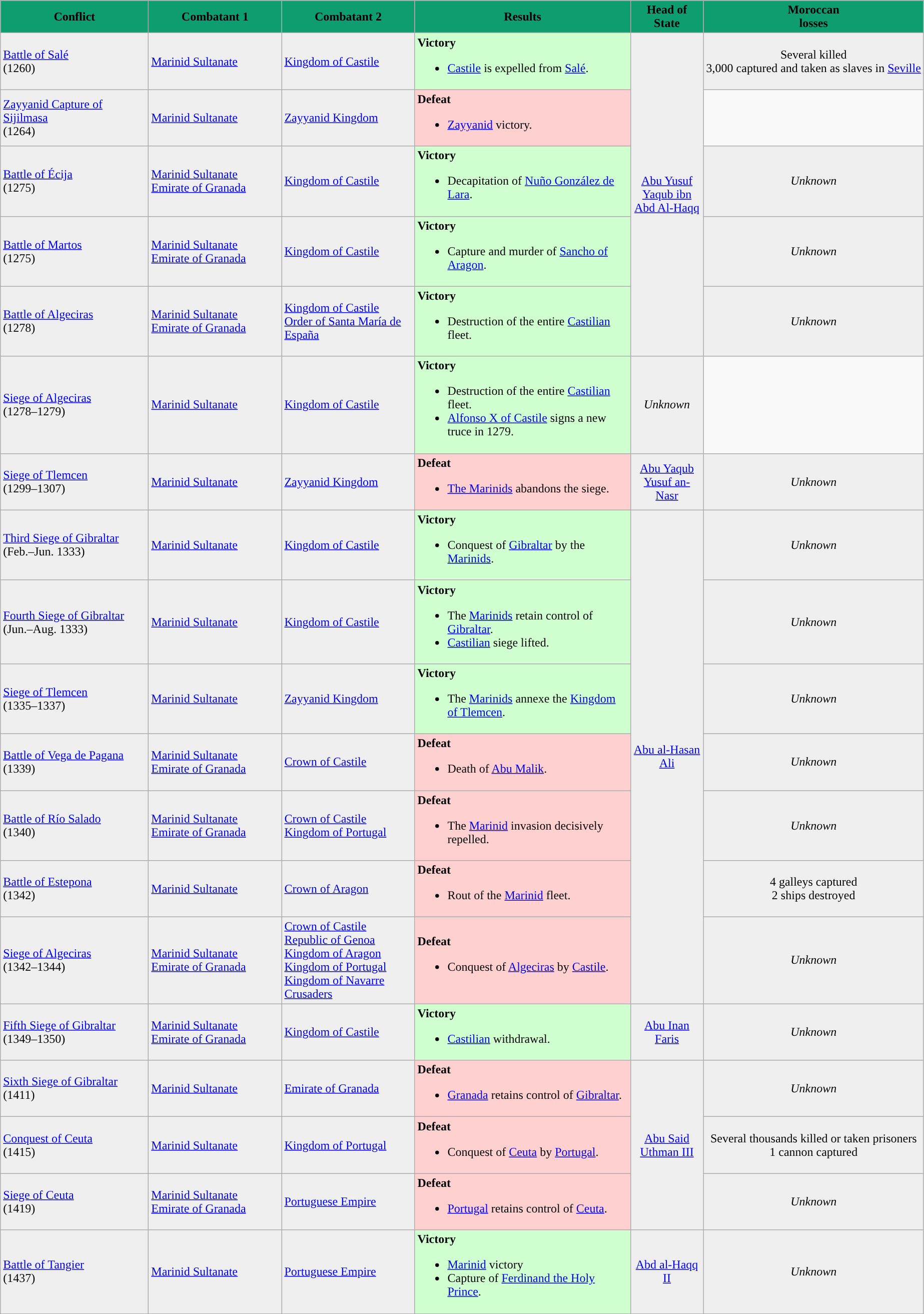<table class="wikitable">
<tr>
<th style="background:#0D9D71" width="190px"><span>Conflict</span></th>
<th style="background:#0D9D71" width="170px"><span>Combatant 1</span></th>
<th style="background:#0D9D71" width="170px"><span>Combatant 2</span></th>
<th style="background:#0D9D71" width="280px"><span>Results</span></th>
<th style="background:#0D9D71" width="90px"><span>Head of State</span></th>
<th style="background:#0D9D71"><span>Moroccan<br>losses</span></th>
</tr>
<tr>
<td style="background:#efefef"><a href='#'>Battle of Salé</a><br>(1260)</td>
<td style="background:#efefef"><a href='#'>Marinid Sultanate</a></td>
<td style="background:#efefef"> <a href='#'>Kingdom of Castile</a></td>
<td style="background:#D0FFD0"><strong>Victory</strong><br><ul><li><a href='#'>Castile</a> is expelled from <a href='#'>Salé</a>.</li></ul></td>
<td rowspan="5" style="background:#efefef; text-align:center;"><a href='#'>Abu Yusuf Yaqub ibn Abd Al-Haqq</a></td>
<td style="background:#efefef; text-align:center;">Several killed<br>3,000 captured and taken as slaves in <a href='#'>Seville</a></td>
</tr>
<tr>
<td style="background:#efefef"><a href='#'>Zayyanid Capture of Sijilmasa</a><br>(1264)</td>
<td style="background:#efefef"><a href='#'>Marinid Sultanate</a></td>
<td style="background:#efefef"><a href='#'>Zayyanid Kingdom</a></td>
<td style="background:#FFD0D0"><strong>Defeat</strong><br><ul><li><a href='#'>Zayyanid</a> victory.</li></ul></td>
</tr>
<tr>
<td style="background:#efefef"><a href='#'>Battle of Écija</a><br>(1275)</td>
<td style="background:#efefef"><a href='#'>Marinid Sultanate</a><br> <a href='#'>Emirate of Granada</a></td>
<td style="background:#efefef"> <a href='#'>Kingdom of Castile</a></td>
<td style="background:#D0FFD0"><strong>Victory</strong><br><ul><li>Decapitation of <a href='#'>Nuño González de Lara</a>.</li></ul></td>
<td style="background:#efefef; text-align:center;"><em>Unknown</em></td>
</tr>
<tr>
<td style="background:#efefef"><a href='#'>Battle of Martos</a><br>(1275)</td>
<td style="background:#efefef"><a href='#'>Marinid Sultanate</a><br> <a href='#'>Emirate of Granada</a></td>
<td style="background:#efefef"> <a href='#'>Kingdom of Castile</a></td>
<td style="background:#D0FFD0"><strong>Victory</strong><br><ul><li>Capture and murder of <a href='#'>Sancho of Aragon</a>.</li></ul></td>
<td style="background:#efefef; text-align:center;"><em>Unknown</em></td>
</tr>
<tr>
<td style="background:#efefef"><a href='#'>Battle of Algeciras</a><br>(1278)</td>
<td style="background:#efefef"><a href='#'>Marinid Sultanate</a><br> <a href='#'>Emirate of Granada</a></td>
<td style="background:#efefef"> <a href='#'>Kingdom of Castile</a><br> <a href='#'>Order of Santa María de España</a></td>
<td style="background:#D0FFD0"><strong>Victory</strong><br><ul><li>Destruction of the entire <a href='#'>Castilian</a> fleet.</li></ul></td>
<td style="background:#efefef; text-align:center;"><em>Unknown</em></td>
</tr>
<tr>
<td style="background:#efefef"><a href='#'>Siege of Algeciras</a><br>(1278–1279)</td>
<td style="background:#efefef"><a href='#'>Marinid Sultanate</a></td>
<td style="background:#efefef"> <a href='#'>Kingdom of Castile</a></td>
<td style="background:#D0FFD0"><strong>Victory</strong><br><ul><li>Destruction of the entire <a href='#'>Castilian</a> fleet.</li><li><a href='#'>Alfonso X of Castile</a> signs a new truce in 1279.</li></ul></td>
<td style="background:#efefef; text-align:center;"><em>Unknown</em></td>
</tr>
<tr>
<td style="background:#efefef"><a href='#'>Siege of Tlemcen</a><br>(1299–1307)</td>
<td style="background:#efefef"><a href='#'>Marinid Sultanate</a></td>
<td style="background:#efefef"><a href='#'>Zayyanid Kingdom</a></td>
<td style="background:#FFD0D0"><strong>Defeat</strong><br><ul><li><a href='#'>The Marinids</a> abandons the siege.</li></ul></td>
<td style="background:#efefef; text-align:center;"><a href='#'>Abu Yaqub Yusuf an-Nasr</a></td>
<td style="background:#efefef; text-align:center;"><em>Unknown</em></td>
</tr>
<tr>
<td style="background:#efefef"><a href='#'>Third Siege of Gibraltar</a><br>(Feb.–Jun. 1333)</td>
<td style="background:#efefef"><a href='#'>Marinid Sultanate</a></td>
<td style="background:#efefef"> <a href='#'>Kingdom of Castile</a></td>
<td style="background:#D0FFD0"><strong>Victory</strong><br><ul><li>Conquest of <a href='#'>Gibraltar</a> by the <a href='#'>Marinids</a>.</li></ul></td>
<td rowspan="7" style="background:#efefef; text-align:center;"><a href='#'>Abu al-Hasan Ali</a></td>
<td style="background:#efefef; text-align:center;"><em>Unknown</em></td>
</tr>
<tr>
<td style="background:#efefef"><a href='#'>Fourth Siege of Gibraltar</a><br>(Jun.–Aug. 1333)</td>
<td style="background:#efefef"><a href='#'>Marinid Sultanate</a></td>
<td style="background:#efefef"> <a href='#'>Kingdom of Castile</a></td>
<td style="background:#D0FFD0"><strong>Victory</strong><br><ul><li>The <a href='#'>Marinids</a> retain control of <a href='#'>Gibraltar</a>.</li><li><a href='#'>Castilian</a> siege lifted.</li></ul></td>
<td style="background:#efefef; text-align:center;"><em>Unknown</em></td>
</tr>
<tr>
<td style="background:#efefef"><a href='#'>Siege of Tlemcen</a><br>(1335–1337)</td>
<td style="background:#efefef"><a href='#'>Marinid Sultanate</a></td>
<td style="background:#efefef"><a href='#'>Zayyanid Kingdom</a></td>
<td style="background:#D0FFD0"><strong>Victory</strong><br><ul><li>The <a href='#'>Marinids</a> annexe the <a href='#'>Kingdom of Tlemcen</a>.</li></ul></td>
<td style="background:#efefef; text-align:center;"><em>Unknown</em></td>
</tr>
<tr>
<td style="background:#efefef"><a href='#'>Battle of Vega de Pagana</a><br>(1339)</td>
<td style="background:#efefef"><a href='#'>Marinid Sultanate</a><br> <a href='#'>Emirate of Granada</a></td>
<td style="background:#efefef"> <a href='#'>Crown of Castile</a></td>
<td style="background:#FFD0D0"><strong>Defeat</strong><br><ul><li>Death of <a href='#'>Abu Malik</a>.</li></ul></td>
<td style="background:#efefef; text-align:center;"><em>Unknown</em></td>
</tr>
<tr>
<td style="background:#efefef"><a href='#'>Battle of Río Salado</a><br>(1340)</td>
<td style="background:#efefef"><a href='#'>Marinid Sultanate</a><br> <a href='#'>Emirate of Granada</a></td>
<td style="background:#efefef"> <a href='#'>Crown of Castile</a><br> <a href='#'>Kingdom of Portugal</a></td>
<td style="background:#FFD0D0"><strong>Defeat</strong><br><ul><li>The <a href='#'>Marinid</a> invasion decisively repelled.</li></ul></td>
<td style="background:#efefef; text-align:center;"><em>Unknown</em></td>
</tr>
<tr>
<td style="background:#efefef"><a href='#'>Battle of Estepona</a><br>(1342)</td>
<td style="background:#efefef"><a href='#'>Marinid Sultanate</a></td>
<td style="background:#efefef"> <a href='#'>Crown of Aragon</a></td>
<td style="background:#FFD0D0"><strong>Defeat</strong><br><ul><li>Rout of the <a href='#'>Marinid</a> fleet.</li></ul></td>
<td style="background:#efefef; text-align:center;">4 galleys captured<br>2 ships destroyed</td>
</tr>
<tr>
<td style="background:#efefef"><a href='#'>Siege of Algeciras</a><br>(1342–1344)</td>
<td style="background:#efefef"><a href='#'>Marinid Sultanate</a><br> <a href='#'>Emirate of Granada</a></td>
<td style="background:#efefef"> <a href='#'>Crown of Castile</a><br> <a href='#'>Republic of Genoa</a><br> <a href='#'>Kingdom of Aragon</a><br> <a href='#'>Kingdom of Portugal</a><br> <a href='#'>Kingdom of Navarre</a><br> <a href='#'>Crusaders</a></td>
<td style="background:#FFD0D0"><strong>Defeat</strong><br><ul><li>Conquest of <a href='#'>Algeciras</a> by <a href='#'>Castile</a>.</li></ul></td>
<td style="background:#efefef; text-align:center;"><em>Unknown</em></td>
</tr>
<tr>
<td style="background:#efefef"><a href='#'>Fifth Siege of Gibraltar</a><br>(1349–1350)</td>
<td style="background:#efefef"><a href='#'>Marinid Sultanate</a><br> <a href='#'>Emirate of Granada</a></td>
<td style="background:#efefef"> <a href='#'>Kingdom of Castile</a></td>
<td style="background:#D0FFD0"><strong>Victory</strong><br><ul><li><a href='#'>Castilian</a> withdrawal.</li></ul></td>
<td rowspan="1" style="background:#efefef; text-align:center;"><a href='#'>Abu Inan Faris</a></td>
<td style="background:#efefef; text-align:center;"><em>Unknown</em></td>
</tr>
<tr>
<td style="background:#efefef"><a href='#'>Sixth Siege of Gibraltar</a><br>(1411)</td>
<td style="background:#efefef"><a href='#'>Marinid Sultanate</a></td>
<td style="background:#efefef"> <a href='#'>Emirate of Granada</a></td>
<td style="background:#FFD0D0"><strong>Defeat</strong><br><ul><li><a href='#'>Granada</a> retains control of <a href='#'>Gibraltar</a>.</li></ul></td>
<td rowspan="3" style="background:#efefef; text-align:center;"><a href='#'>Abu Said Uthman III</a></td>
<td style="background:#efefef; text-align:center;"><em>Unknown</em></td>
</tr>
<tr>
<td style="background:#efefef"><a href='#'>Conquest of Ceuta</a><br>(1415)</td>
<td style="background:#efefef"><a href='#'>Marinid Sultanate</a></td>
<td style="background:#efefef"> <a href='#'>Kingdom of Portugal</a></td>
<td style="background:#FFD0D0"><strong>Defeat</strong><br><ul><li>Conquest of <a href='#'>Ceuta</a> by <a href='#'>Portugal</a>.</li></ul></td>
<td style="background:#efefef; text-align:center;">Several thousands killed or taken prisoners<br>1 cannon captured</td>
</tr>
<tr>
<td style="background:#efefef"><a href='#'>Siege of Ceuta</a><br>(1419)</td>
<td style="background:#efefef"><a href='#'>Marinid Sultanate</a><br> <a href='#'>Emirate of Granada</a></td>
<td style="background:#efefef"> <a href='#'>Portuguese Empire</a></td>
<td style="background:#FFD0D0"><strong>Defeat</strong><br><ul><li><a href='#'>Portugal</a> retains control of <a href='#'>Ceuta</a>.</li></ul></td>
<td style="background:#efefef; text-align:center;"><em>Unknown</em></td>
</tr>
<tr>
<td style="background:#efefef"><a href='#'>Battle of Tangier</a><br>(1437)</td>
<td style="background:#efefef"><a href='#'>Marinid Sultanate</a></td>
<td style="background:#efefef"> <a href='#'>Portuguese Empire</a></td>
<td style="background:#D0FFD0"><strong>Victory</strong><br><ul><li><a href='#'>Marinid</a> victory</li><li>Capture of <a href='#'>Ferdinand the Holy Prince</a>.</li></ul></td>
<td style="background:#efefef; text-align:center;"><a href='#'>Abd al-Haqq II</a></td>
<td style="background:#efefef; text-align:center;"><em>Unknown</em></td>
</tr>
</table>
